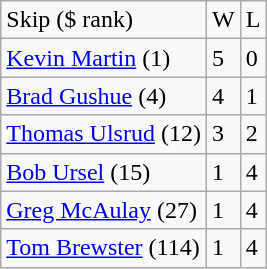<table class="wikitable" border="1">
<tr>
<td>Skip ($ rank)</td>
<td>W</td>
<td>L</td>
</tr>
<tr>
<td> <a href='#'>Kevin Martin</a> (1)</td>
<td>5</td>
<td>0</td>
</tr>
<tr>
<td> <a href='#'>Brad Gushue</a> (4)</td>
<td>4</td>
<td>1</td>
</tr>
<tr>
<td> <a href='#'>Thomas Ulsrud</a> (12)</td>
<td>3</td>
<td>2</td>
</tr>
<tr>
<td> <a href='#'>Bob Ursel</a> (15)</td>
<td>1</td>
<td>4</td>
</tr>
<tr>
<td> <a href='#'>Greg McAulay</a> (27)</td>
<td>1</td>
<td>4</td>
</tr>
<tr>
<td> <a href='#'>Tom Brewster</a> (114)</td>
<td>1</td>
<td>4</td>
</tr>
</table>
